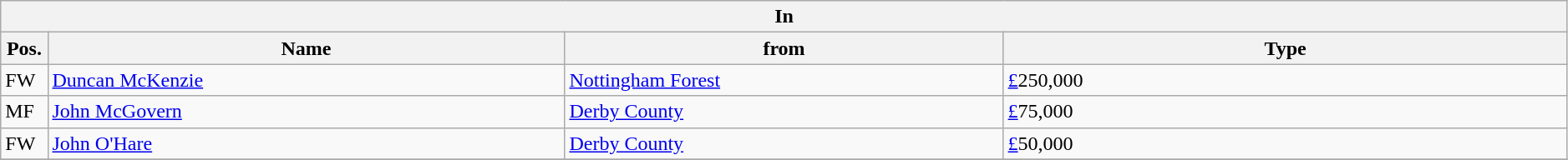<table class="wikitable" style="font-size:100%;width:99%;">
<tr>
<th colspan="4">In</th>
</tr>
<tr>
<th width=3%>Pos.</th>
<th width=33%>Name</th>
<th width=28%>from</th>
<th width=36%>Type</th>
</tr>
<tr>
<td>FW</td>
<td><a href='#'>Duncan McKenzie</a></td>
<td><a href='#'>Nottingham Forest</a></td>
<td><a href='#'>£</a>250,000</td>
</tr>
<tr>
<td>MF</td>
<td><a href='#'>John McGovern</a></td>
<td><a href='#'>Derby County</a></td>
<td><a href='#'>£</a>75,000</td>
</tr>
<tr>
<td>FW</td>
<td><a href='#'>John O'Hare</a></td>
<td><a href='#'>Derby County</a></td>
<td><a href='#'>£</a>50,000</td>
</tr>
<tr>
</tr>
</table>
